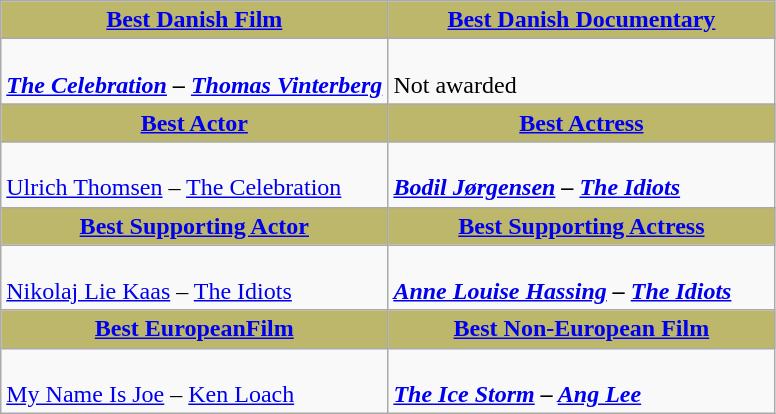<table class="wikitable">
<tr>
<th style="background:#BDB76B; width: 50%"><a href='#'>Best Danish Film</a></th>
<th style="background:#BDB76B; width: 50%"><a href='#'>Best Danish Documentary</a></th>
</tr>
<tr>
<td valign="top"><br><strong><em><a href='#'>The Celebration</a><em> – <a href='#'>Thomas Vinterberg</a><strong></td>
<td valign="top"><br></em>Not awarded<em></td>
</tr>
<tr>
<th style="background:#BDB76B;"><a href='#'>Best Actor</a></th>
<th style="background:#BDB76B;"><a href='#'>Best Actress</a></th>
</tr>
<tr>
<td valign="top"><br></em></strong><a href='#'>Ulrich Thomsen</a> – </em><a href='#'>The Celebration</a></strong></td>
<td valign="top"><br><strong><em><a href='#'>Bodil Jørgensen</a> – <em><a href='#'>The Idiots</a><strong></td>
</tr>
<tr>
<th style="background:#BDB76B;"><a href='#'>Best Supporting Actor</a></th>
<th style="background:#BDB76B;"><a href='#'>Best Supporting Actress</a></th>
</tr>
<tr>
<td valign="top"><br></em></strong><a href='#'>Nikolaj Lie Kaas</a> – </em><a href='#'>The Idiots</a></strong></td>
<td valign="top"><br><strong><em><a href='#'>Anne Louise Hassing</a> – <em><a href='#'>The Idiots</a><strong></td>
</tr>
<tr>
<th style="background:#BDB76B;"><a href='#'>Best EuropeanFilm</a></th>
<th style="background:#BDB76B;"><a href='#'>Best Non-European Film</a></th>
</tr>
<tr>
<td valign="top"><br></em></strong><a href='#'>My Name Is Joe</a></em> – <a href='#'>Ken Loach</a></strong></td>
<td valign="top"><br><strong><em><a href='#'>The Ice Storm</a><em> – <a href='#'>Ang Lee</a><strong></td>
</tr>
</table>
